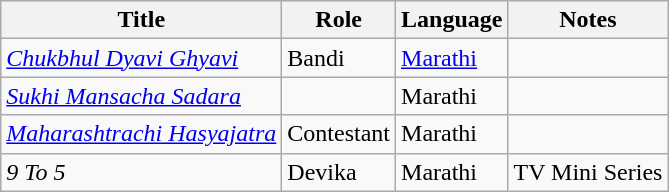<table class="wikitable">
<tr>
<th>Title</th>
<th>Role</th>
<th>Language</th>
<th>Notes</th>
</tr>
<tr>
<td><em><a href='#'>Chukbhul Dyavi Ghyavi</a></em></td>
<td>Bandi</td>
<td><a href='#'>Marathi</a></td>
<td></td>
</tr>
<tr>
<td><em><a href='#'>Sukhi Mansacha Sadara</a></em></td>
<td></td>
<td>Marathi</td>
<td></td>
</tr>
<tr>
<td><em><a href='#'>Maharashtrachi Hasyajatra</a></em></td>
<td>Contestant</td>
<td>Marathi</td>
<td></td>
</tr>
<tr>
<td><em>9 To 5</em></td>
<td>Devika</td>
<td>Marathi</td>
<td>TV Mini Series</td>
</tr>
</table>
